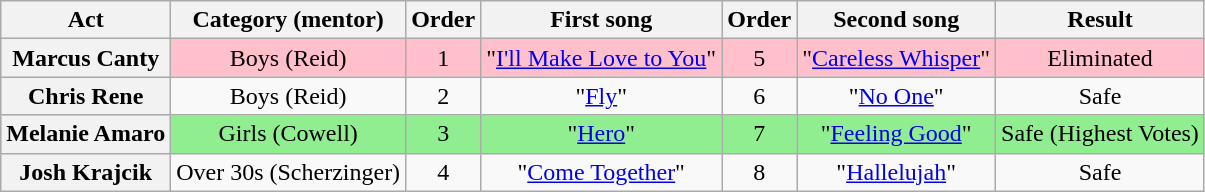<table class="wikitable plainrowheaders" style="text-align:center;">
<tr>
<th scope="col">Act</th>
<th scope="col">Category (mentor)</th>
<th scope="col">Order</th>
<th scope="col">First song</th>
<th scope="col">Order</th>
<th scope="col">Second song</th>
<th scope="col">Result</th>
</tr>
<tr style="background:pink">
<th scope="row">Marcus Canty</th>
<td>Boys (Reid)</td>
<td>1</td>
<td>"<a href='#'>I'll Make Love to You</a>"</td>
<td>5</td>
<td>"<a href='#'>Careless Whisper</a>"</td>
<td>Eliminated</td>
</tr>
<tr>
<th scope="row">Chris Rene</th>
<td>Boys (Reid)</td>
<td>2</td>
<td>"<a href='#'>Fly</a>"</td>
<td>6</td>
<td>"<a href='#'>No One</a>"</td>
<td>Safe</td>
</tr>
<tr style="background:lightgreen">
<th scope="row">Melanie Amaro</th>
<td>Girls (Cowell)</td>
<td>3</td>
<td>"<a href='#'>Hero</a>"</td>
<td>7</td>
<td>"<a href='#'>Feeling Good</a>"</td>
<td>Safe (Highest Votes)</td>
</tr>
<tr>
<th scope="row">Josh Krajcik</th>
<td>Over 30s (Scherzinger)</td>
<td>4</td>
<td>"<a href='#'>Come Together</a>"</td>
<td>8</td>
<td>"<a href='#'>Hallelujah</a>"</td>
<td>Safe</td>
</tr>
</table>
